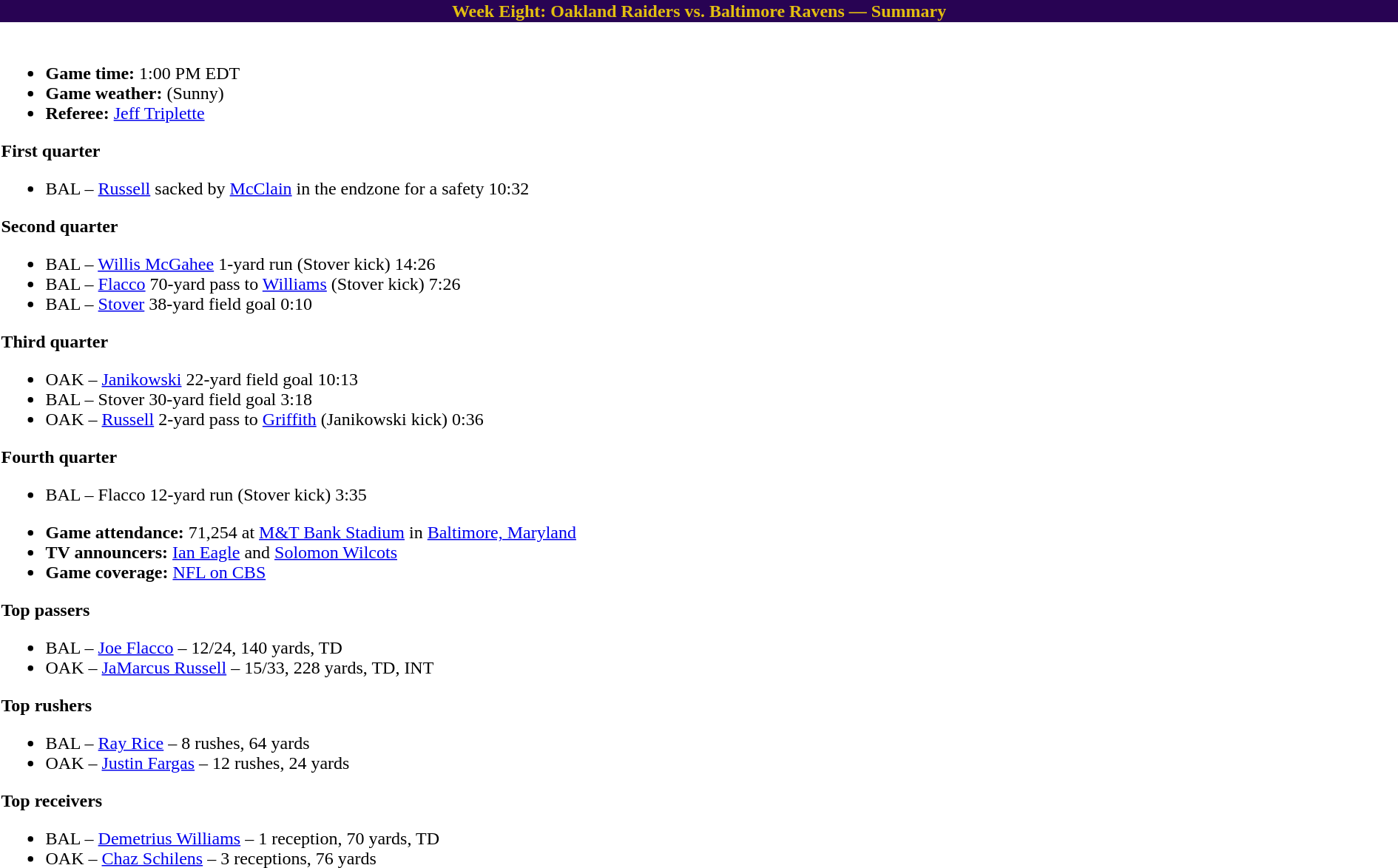<table class="toccolours collapsible collapsed" width=100% align="center">
<tr>
<th style="color:#E2BE10;background:#280353">Week Eight: Oakland Raiders vs. Baltimore Ravens — Summary</th>
</tr>
<tr>
<td><br>
<ul><li><strong>Game time:</strong> 1:00 PM EDT</li><li><strong>Game weather:</strong>  (Sunny)</li><li><strong>Referee:</strong> <a href='#'>Jeff Triplette</a></li></ul><strong>First quarter</strong><ul><li>BAL – <a href='#'>Russell</a> sacked by <a href='#'>McClain</a> in the endzone for a safety 10:32</li></ul><strong>Second quarter</strong><ul><li>BAL – <a href='#'>Willis McGahee</a> 1-yard run (Stover kick) 14:26</li><li>BAL – <a href='#'>Flacco</a> 70-yard pass to <a href='#'>Williams</a> (Stover kick) 7:26</li><li>BAL – <a href='#'>Stover</a> 38-yard field goal 0:10</li></ul><strong>Third quarter</strong><ul><li>OAK – <a href='#'>Janikowski</a> 22-yard field goal 10:13</li><li>BAL – Stover 30-yard field goal 3:18</li><li>OAK – <a href='#'>Russell</a> 2-yard pass to <a href='#'>Griffith</a> (Janikowski kick) 0:36</li></ul><strong>Fourth quarter</strong><ul><li>BAL – Flacco 12-yard run (Stover kick) 3:35</li></ul><ul><li><strong>Game attendance:</strong> 71,254 at <a href='#'>M&T Bank Stadium</a> in <a href='#'>Baltimore, Maryland</a></li><li><strong>TV announcers:</strong> <a href='#'>Ian Eagle</a> and <a href='#'>Solomon Wilcots</a></li><li><strong>Game coverage:</strong> <a href='#'>NFL on CBS</a></li></ul><strong>Top passers</strong><ul><li>BAL – <a href='#'>Joe Flacco</a> – 12/24, 140 yards, TD</li><li>OAK – <a href='#'>JaMarcus Russell</a> – 15/33, 228 yards, TD, INT</li></ul><strong>Top rushers</strong><ul><li>BAL – <a href='#'>Ray Rice</a> – 8 rushes, 64 yards</li><li>OAK – <a href='#'>Justin Fargas</a> – 12 rushes, 24 yards</li></ul><strong>Top receivers</strong><ul><li>BAL – <a href='#'>Demetrius Williams</a> – 1 reception, 70 yards, TD</li><li>OAK – <a href='#'>Chaz Schilens</a> – 3 receptions, 76 yards</li></ul></td>
</tr>
</table>
